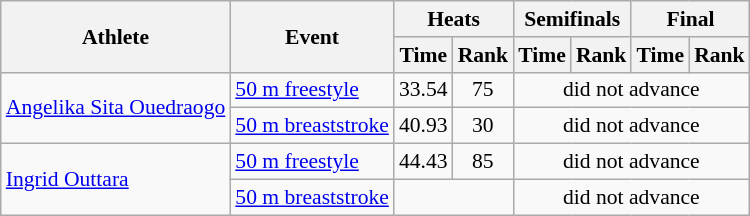<table class=wikitable style="font-size:90%">
<tr>
<th rowspan="2">Athlete</th>
<th rowspan="2">Event</th>
<th colspan="2">Heats</th>
<th colspan="2">Semifinals</th>
<th colspan="2">Final</th>
</tr>
<tr>
<th>Time</th>
<th>Rank</th>
<th>Time</th>
<th>Rank</th>
<th>Time</th>
<th>Rank</th>
</tr>
<tr>
<td rowspan="2"><a href='#'>Angelika Sita Ouedraogo</a></td>
<td><a href='#'>50 m freestyle</a></td>
<td align=center>33.54</td>
<td align=center>75</td>
<td align=center colspan=4>did not advance</td>
</tr>
<tr>
<td><a href='#'>50 m breaststroke</a></td>
<td align=center>40.93</td>
<td align=center>30</td>
<td align=center colspan=4>did not advance</td>
</tr>
<tr>
<td rowspan="2"><a href='#'>Ingrid Outtara</a></td>
<td><a href='#'>50 m freestyle</a></td>
<td align=center>44.43</td>
<td align=center>85</td>
<td align=center colspan=4>did not advance</td>
</tr>
<tr>
<td><a href='#'>50 m breaststroke</a></td>
<td align=center colspan=2></td>
<td align=center colspan=4>did not advance</td>
</tr>
</table>
